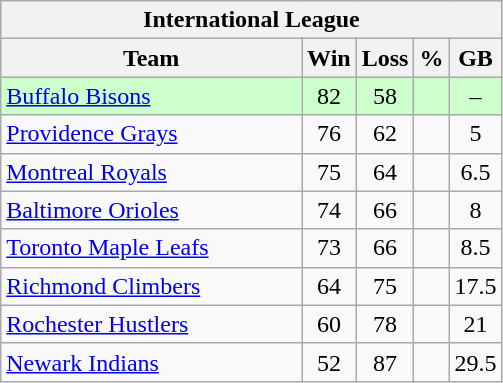<table class="wikitable">
<tr>
<th colspan="5">International League</th>
</tr>
<tr>
<th width="60%">Team</th>
<th>Win</th>
<th>Loss</th>
<th>%</th>
<th>GB</th>
</tr>
<tr align=center bgcolor=ccffcc>
<td align=left><a href='#'>Buffalo Bisons</a></td>
<td>82</td>
<td>58</td>
<td></td>
<td>–</td>
</tr>
<tr align=center>
<td align=left><a href='#'>Providence Grays</a></td>
<td>76</td>
<td>62</td>
<td></td>
<td>5</td>
</tr>
<tr align=center>
<td align=left><a href='#'>Montreal Royals</a></td>
<td>75</td>
<td>64</td>
<td></td>
<td>6.5</td>
</tr>
<tr align=center>
<td align=left><a href='#'>Baltimore Orioles</a></td>
<td>74</td>
<td>66</td>
<td></td>
<td>8</td>
</tr>
<tr align=center>
<td align=left><a href='#'>Toronto Maple Leafs</a></td>
<td>73</td>
<td>66</td>
<td></td>
<td>8.5</td>
</tr>
<tr align=center>
<td align=left><a href='#'>Richmond Climbers</a></td>
<td>64</td>
<td>75</td>
<td></td>
<td>17.5</td>
</tr>
<tr align=center>
<td align=left><a href='#'>Rochester Hustlers</a></td>
<td>60</td>
<td>78</td>
<td></td>
<td>21</td>
</tr>
<tr align=center>
<td align=left><a href='#'>Newark Indians</a></td>
<td>52</td>
<td>87</td>
<td></td>
<td>29.5</td>
</tr>
</table>
